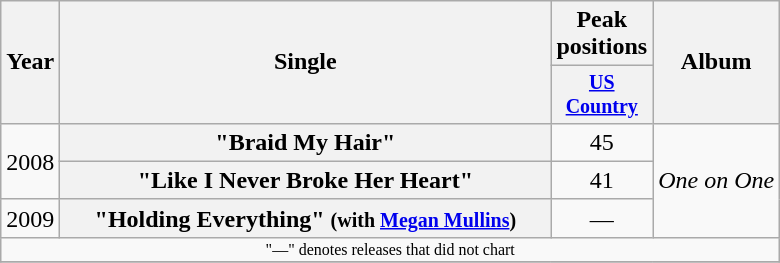<table class="wikitable plainrowheaders" style="text-align:center;">
<tr>
<th rowspan="2">Year</th>
<th rowspan="2" style="width:20em;">Single</th>
<th colspan="1">Peak positions</th>
<th rowspan="2">Album</th>
</tr>
<tr style="font-size:smaller;">
<th width="60"><a href='#'>US Country</a><br></th>
</tr>
<tr>
<td rowspan="2">2008</td>
<th scope="row">"Braid My Hair"</th>
<td>45</td>
<td align="left" rowspan="3"><em>One on One</em></td>
</tr>
<tr>
<th scope="row">"Like I Never Broke Her Heart"</th>
<td>41</td>
</tr>
<tr>
<td>2009</td>
<th scope="row">"Holding Everything" <small>(with <a href='#'>Megan Mullins</a>)</small></th>
<td>—</td>
</tr>
<tr>
<td colspan="4" style="font-size:8pt">"—" denotes releases that did not chart</td>
</tr>
<tr>
</tr>
</table>
